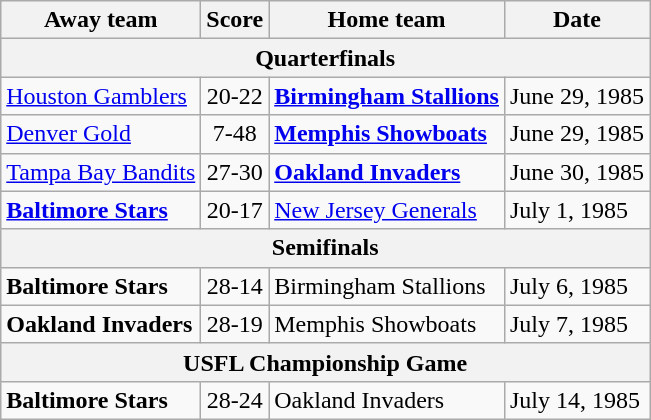<table class="wikitable" style="font-size: 100%">
<tr>
<th>Away team</th>
<th>Score</th>
<th>Home team</th>
<th>Date</th>
</tr>
<tr>
<th colspan=4>Quarterfinals</th>
</tr>
<tr>
<td><a href='#'>Houston Gamblers</a></td>
<td align=center>20-22</td>
<td><strong><a href='#'>Birmingham Stallions</a></strong></td>
<td>June 29, 1985</td>
</tr>
<tr>
<td><a href='#'>Denver Gold</a></td>
<td align=center>7-48</td>
<td><strong><a href='#'>Memphis Showboats</a></strong></td>
<td>June 29, 1985</td>
</tr>
<tr>
<td><a href='#'>Tampa Bay Bandits</a></td>
<td align=center>27-30</td>
<td><strong><a href='#'>Oakland Invaders</a></strong></td>
<td>June 30, 1985</td>
</tr>
<tr>
<td><strong><a href='#'>Baltimore Stars</a></strong></td>
<td align=center>20-17</td>
<td><a href='#'>New Jersey Generals</a></td>
<td>July 1, 1985</td>
</tr>
<tr>
<th colspan=4>Semifinals</th>
</tr>
<tr>
<td><strong>Baltimore Stars</strong></td>
<td align=center>28-14</td>
<td>Birmingham Stallions</td>
<td>July 6, 1985</td>
</tr>
<tr>
<td><strong>Oakland Invaders</strong></td>
<td align=center>28-19</td>
<td>Memphis Showboats</td>
<td>July 7, 1985</td>
</tr>
<tr>
<th colspan=4>USFL Championship Game<br></th>
</tr>
<tr>
<td><strong>Baltimore Stars</strong></td>
<td align=center>28-24</td>
<td>Oakland Invaders</td>
<td>July 14, 1985</td>
</tr>
</table>
